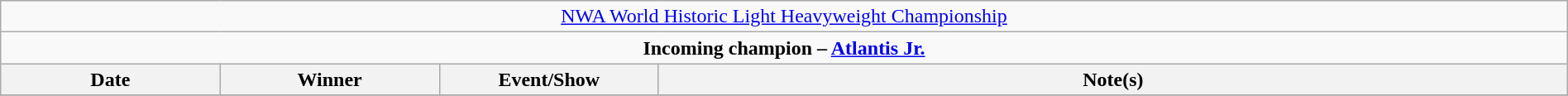<table class="wikitable" style="text-align:center; width:100%;">
<tr>
<td colspan="4" style="text-align: center;"><a href='#'>NWA World Historic Light Heavyweight Championship</a></td>
</tr>
<tr>
<td colspan="4" style="text-align: center;"><strong>Incoming champion – <a href='#'>Atlantis Jr.</a></strong></td>
</tr>
<tr>
<th width=14%>Date</th>
<th width=14%>Winner</th>
<th width=14%>Event/Show</th>
<th width=58%>Note(s)</th>
</tr>
<tr>
</tr>
</table>
